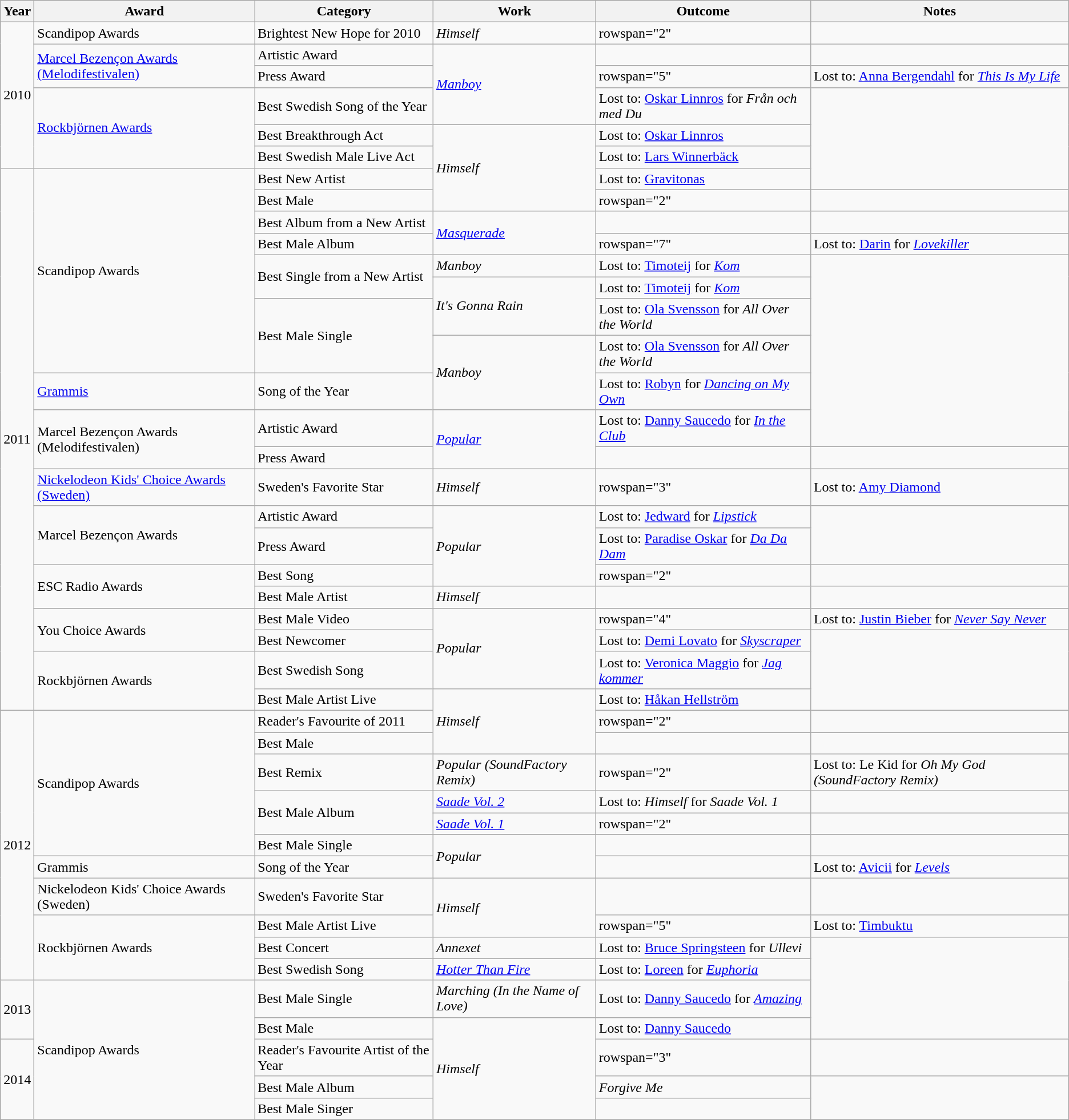<table class="wikitable">
<tr>
<th>Year</th>
<th>Award</th>
<th>Category</th>
<th>Work</th>
<th>Outcome</th>
<th>Notes</th>
</tr>
<tr>
<td rowspan="6">2010</td>
<td>Scandipop Awards</td>
<td>Brightest New Hope for 2010</td>
<td><em>Himself</em></td>
<td>rowspan="2" </td>
<td></td>
</tr>
<tr>
<td rowspan="2"><a href='#'>Marcel Bezençon Awards (Melodifestivalen)</a></td>
<td>Artistic Award</td>
<td rowspan="3"><em><a href='#'>Manboy</a></em></td>
<td></td>
</tr>
<tr>
<td>Press Award</td>
<td>rowspan="5" </td>
<td>Lost to: <a href='#'>Anna Bergendahl</a> for <em><a href='#'>This Is My Life</a></em></td>
</tr>
<tr>
<td rowspan="3"><a href='#'>Rockbjörnen Awards</a></td>
<td>Best Swedish Song of the Year</td>
<td>Lost to: <a href='#'>Oskar Linnros</a> for <em>Från och med Du</em></td>
</tr>
<tr>
<td>Best Breakthrough Act</td>
<td rowspan="4"><em>Himself</em></td>
<td>Lost to: <a href='#'>Oskar Linnros</a></td>
</tr>
<tr>
<td>Best Swedish Male Live Act</td>
<td>Lost to: <a href='#'>Lars Winnerbäck</a></td>
</tr>
<tr>
<td rowspan="20">2011</td>
<td rowspan="8">Scandipop Awards</td>
<td>Best New Artist</td>
<td>Lost to: <a href='#'>Gravitonas</a></td>
</tr>
<tr>
<td>Best Male</td>
<td>rowspan="2" </td>
<td></td>
</tr>
<tr>
<td>Best Album from a New Artist</td>
<td rowspan="2"><em><a href='#'>Masquerade</a></em></td>
<td></td>
</tr>
<tr>
<td>Best Male Album</td>
<td>rowspan="7" </td>
<td>Lost to: <a href='#'>Darin</a> for <em><a href='#'>Lovekiller</a></em></td>
</tr>
<tr>
<td rowspan="2">Best Single from a New Artist</td>
<td><em>Manboy</em></td>
<td>Lost to: <a href='#'>Timoteij</a> for <em><a href='#'>Kom</a></em></td>
</tr>
<tr>
<td rowspan="2"><em>It's Gonna Rain</em></td>
<td>Lost to: <a href='#'>Timoteij</a> for <em><a href='#'>Kom</a></em></td>
</tr>
<tr>
<td rowspan="2">Best Male Single</td>
<td>Lost to: <a href='#'>Ola Svensson</a> for <em>All Over the World</em></td>
</tr>
<tr>
<td rowspan="2"><em>Manboy</em></td>
<td>Lost to: <a href='#'>Ola Svensson</a> for <em>All Over the World</em></td>
</tr>
<tr>
<td><a href='#'>Grammis</a></td>
<td>Song of the Year</td>
<td>Lost to: <a href='#'>Robyn</a> for <em><a href='#'>Dancing on My Own</a></em></td>
</tr>
<tr>
<td rowspan="2">Marcel Bezençon Awards (Melodifestivalen)</td>
<td>Artistic Award</td>
<td rowspan="2"><em><a href='#'>Popular</a></em></td>
<td>Lost to: <a href='#'>Danny Saucedo</a> for <em><a href='#'>In the Club</a></em></td>
</tr>
<tr>
<td>Press Award</td>
<td></td>
<td></td>
</tr>
<tr>
<td><a href='#'>Nickelodeon Kids' Choice Awards (Sweden)</a></td>
<td>Sweden's Favorite Star</td>
<td><em>Himself</em></td>
<td>rowspan="3" </td>
<td>Lost to: <a href='#'>Amy Diamond</a></td>
</tr>
<tr>
<td rowspan="2">Marcel Bezençon Awards</td>
<td>Artistic Award</td>
<td rowspan="3"><em>Popular</em></td>
<td>Lost to: <a href='#'>Jedward</a> for <em><a href='#'>Lipstick</a></em></td>
</tr>
<tr>
<td>Press Award</td>
<td>Lost to: <a href='#'>Paradise Oskar</a> for <em><a href='#'>Da Da Dam</a></em></td>
</tr>
<tr>
<td rowspan="2">ESC Radio Awards</td>
<td>Best Song</td>
<td>rowspan="2" </td>
<td></td>
</tr>
<tr>
<td>Best Male Artist</td>
<td><em>Himself</em></td>
<td></td>
</tr>
<tr>
<td rowspan="2">You Choice Awards</td>
<td>Best Male Video</td>
<td rowspan="3"><em>Popular</em></td>
<td>rowspan="4" </td>
<td>Lost to: <a href='#'>Justin Bieber</a> for <em><a href='#'>Never Say Never</a></em></td>
</tr>
<tr>
<td>Best Newcomer</td>
<td>Lost to: <a href='#'>Demi Lovato</a> for <em><a href='#'>Skyscraper</a></em></td>
</tr>
<tr>
<td rowspan="2">Rockbjörnen Awards</td>
<td>Best Swedish Song</td>
<td>Lost to: <a href='#'>Veronica Maggio</a> for <em><a href='#'>Jag kommer</a></em></td>
</tr>
<tr>
<td>Best Male Artist Live</td>
<td rowspan="3"><em>Himself</em></td>
<td>Lost to: <a href='#'>Håkan Hellström</a></td>
</tr>
<tr>
<td rowspan="11">2012</td>
<td rowspan="6">Scandipop Awards</td>
<td>Reader's Favourite of 2011</td>
<td>rowspan="2" </td>
<td></td>
</tr>
<tr>
<td>Best Male</td>
<td></td>
</tr>
<tr>
<td>Best Remix</td>
<td><em>Popular (SoundFactory Remix)</em></td>
<td>rowspan="2" </td>
<td>Lost to: Le Kid for <em>Oh My God (SoundFactory Remix)</em></td>
</tr>
<tr>
<td rowspan="2">Best Male Album</td>
<td><em><a href='#'>Saade Vol. 2</a></em></td>
<td>Lost to: <em>Himself</em> for <em>Saade Vol. 1</em></td>
</tr>
<tr>
<td><em><a href='#'>Saade Vol. 1</a></em></td>
<td>rowspan="2" </td>
<td></td>
</tr>
<tr>
<td>Best Male Single</td>
<td rowspan="2"><em>Popular</em></td>
<td></td>
</tr>
<tr>
<td>Grammis</td>
<td>Song of the Year</td>
<td></td>
<td>Lost to: <a href='#'>Avicii</a> for <em><a href='#'>Levels</a></em></td>
</tr>
<tr>
<td>Nickelodeon Kids' Choice Awards (Sweden)</td>
<td>Sweden's Favorite Star</td>
<td rowspan="2"><em>Himself</em></td>
<td></td>
<td></td>
</tr>
<tr>
<td rowspan="3">Rockbjörnen Awards</td>
<td>Best Male Artist Live</td>
<td>rowspan="5" </td>
<td>Lost to: <a href='#'>Timbuktu</a></td>
</tr>
<tr>
<td>Best Concert</td>
<td><em>Annexet</em></td>
<td>Lost to: <a href='#'>Bruce Springsteen</a> for <em>Ullevi</em></td>
</tr>
<tr>
<td>Best Swedish Song</td>
<td><em><a href='#'>Hotter Than Fire</a></em></td>
<td>Lost to: <a href='#'>Loreen</a> for <em><a href='#'>Euphoria</a></em></td>
</tr>
<tr>
<td rowspan="2">2013</td>
<td rowspan="5">Scandipop Awards</td>
<td>Best Male Single</td>
<td><em>Marching (In the Name of Love)</em></td>
<td>Lost to: <a href='#'>Danny Saucedo</a> for <em><a href='#'>Amazing</a></em></td>
</tr>
<tr>
<td>Best Male</td>
<td rowspan="4"><em>Himself</em></td>
<td>Lost to: <a href='#'>Danny Saucedo</a></td>
</tr>
<tr>
<td rowspan="3">2014</td>
<td>Reader's Favourite Artist of the Year</td>
<td>rowspan="3" </td>
<td></td>
</tr>
<tr>
<td>Best Male Album</td>
<td><em>Forgive Me</em></td>
</tr>
<tr>
<td>Best Male Singer</td>
<td></td>
</tr>
</table>
